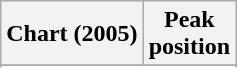<table class="wikitable sortable plainrowheaders" style="text-align:center">
<tr>
<th scope="col">Chart (2005)</th>
<th scope="col">Peak<br>position</th>
</tr>
<tr>
</tr>
<tr>
</tr>
<tr>
</tr>
<tr>
</tr>
<tr>
</tr>
<tr>
</tr>
<tr>
</tr>
</table>
